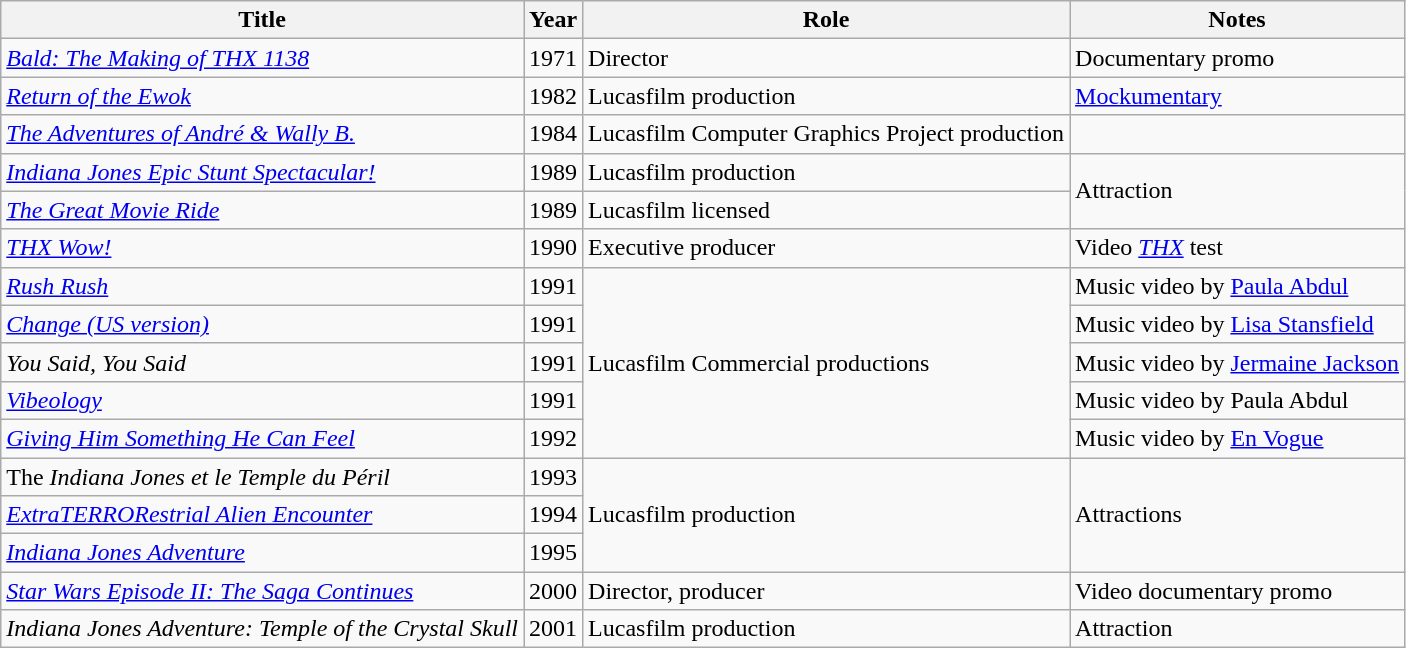<table class="wikitable plainrowheaders sortable">
<tr>
<th>Title</th>
<th>Year</th>
<th>Role</th>
<th>Notes</th>
</tr>
<tr>
<td scope="row"><em><a href='#'>Bald: The Making of THX 1138</a></em></td>
<td>1971</td>
<td>Director</td>
<td>Documentary promo</td>
</tr>
<tr>
<td scope="row"><em><a href='#'>Return of the Ewok</a></em></td>
<td>1982</td>
<td>Lucasfilm production</td>
<td><a href='#'>Mockumentary</a></td>
</tr>
<tr>
<td scope="row"><em><a href='#'>The Adventures of André & Wally B.</a></em></td>
<td>1984</td>
<td>Lucasfilm Computer Graphics Project production</td>
<td></td>
</tr>
<tr>
<td scope="row"><em><a href='#'>Indiana Jones Epic Stunt Spectacular!</a></em></td>
<td>1989</td>
<td>Lucasfilm production</td>
<td rowspan="2">Attraction</td>
</tr>
<tr>
<td><em><a href='#'>The Great Movie Ride</a></em></td>
<td>1989</td>
<td>Lucasfilm licensed</td>
</tr>
<tr>
<td scope="row"><em><a href='#'>THX Wow!</a></em></td>
<td>1990</td>
<td>Executive producer</td>
<td>Video <em><a href='#'>THX</a></em> test</td>
</tr>
<tr>
<td scope="row"><a href='#'><em>Rush Rush</em></a></td>
<td>1991</td>
<td rowspan="5">Lucasfilm Commercial productions</td>
<td>Music video by <a href='#'>Paula Abdul</a></td>
</tr>
<tr>
<td><em><a href='#'>Change (US version)</a></em></td>
<td>1991</td>
<td>Music video by <a href='#'>Lisa Stansfield</a></td>
</tr>
<tr>
<td><em>You Said, You Said</em></td>
<td>1991</td>
<td>Music video by <a href='#'>Jermaine Jackson</a></td>
</tr>
<tr>
<td><em><a href='#'>Vibeology</a></em></td>
<td>1991</td>
<td>Music video by Paula Abdul</td>
</tr>
<tr>
<td><a href='#'><em>Giving Him Something He Can Feel</em></a></td>
<td>1992</td>
<td>Music video by <a href='#'>En Vogue</a></td>
</tr>
<tr>
<td>The <em>Indiana Jones et le Temple du Péril</em></td>
<td>1993</td>
<td rowspan="3">Lucasfilm production</td>
<td rowspan="3">Attractions</td>
</tr>
<tr>
<td scope="row"><em><a href='#'>ExtraTERRORestrial Alien Encounter</a></em></td>
<td>1994</td>
</tr>
<tr>
<td scope="row"><em><a href='#'>Indiana Jones Adventure</a></em></td>
<td>1995</td>
</tr>
<tr>
<td scope="row"><em><a href='#'>Star Wars Episode II: The Saga Continues</a></em></td>
<td>2000</td>
<td>Director, producer</td>
<td>Video documentary promo</td>
</tr>
<tr>
<td><em>Indiana Jones Adventure: Temple of the Crystal Skull</em></td>
<td>2001</td>
<td>Lucasfilm production</td>
<td>Attraction</td>
</tr>
</table>
